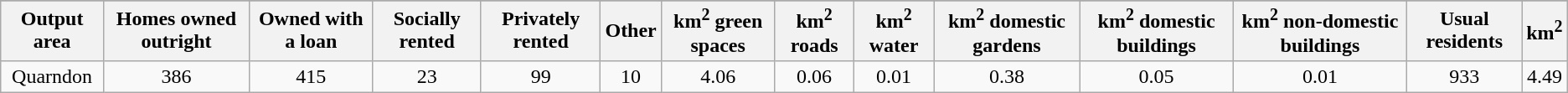<table class="wikitable">
<tr>
</tr>
<tr>
<th>Output area</th>
<th>Homes owned outright</th>
<th>Owned with a loan</th>
<th>Socially rented</th>
<th>Privately rented</th>
<th>Other</th>
<th>km<sup>2</sup> green spaces</th>
<th>km<sup>2</sup> roads</th>
<th>km<sup>2</sup> water</th>
<th>km<sup>2</sup>  domestic gardens</th>
<th>km<sup>2</sup> domestic buildings</th>
<th>km<sup>2</sup> non-domestic buildings</th>
<th>Usual residents</th>
<th>km<sup>2</sup></th>
</tr>
<tr align=center>
<td>Quarndon</td>
<td>386</td>
<td>415</td>
<td>23</td>
<td>99</td>
<td>10</td>
<td>4.06</td>
<td>0.06</td>
<td>0.01</td>
<td>0.38</td>
<td>0.05</td>
<td>0.01</td>
<td>933</td>
<td>4.49</td>
</tr>
</table>
